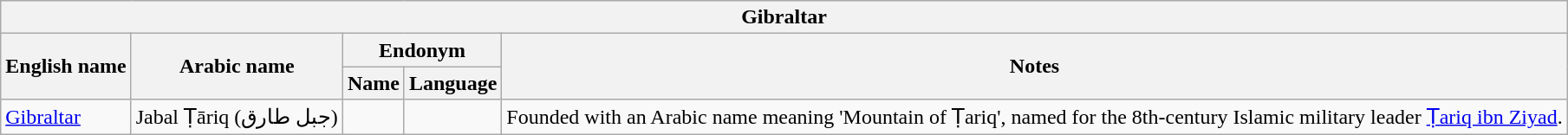<table class="wikitable sortable">
<tr>
<th colspan="5">Gibraltar</th>
</tr>
<tr>
<th rowspan="2">English name</th>
<th rowspan="2">Arabic name</th>
<th colspan="2">Endonym</th>
<th rowspan="2">Notes</th>
</tr>
<tr>
<th>Name</th>
<th>Language</th>
</tr>
<tr>
<td><a href='#'>Gibraltar</a></td>
<td>Jabal Ṭāriq (جبل طارق)</td>
<td></td>
<td></td>
<td>Founded with an Arabic name meaning 'Mountain of Ṭariq', named for the 8th-century Islamic military leader <a href='#'>Ṭariq ibn Ziyad</a>.</td>
</tr>
</table>
